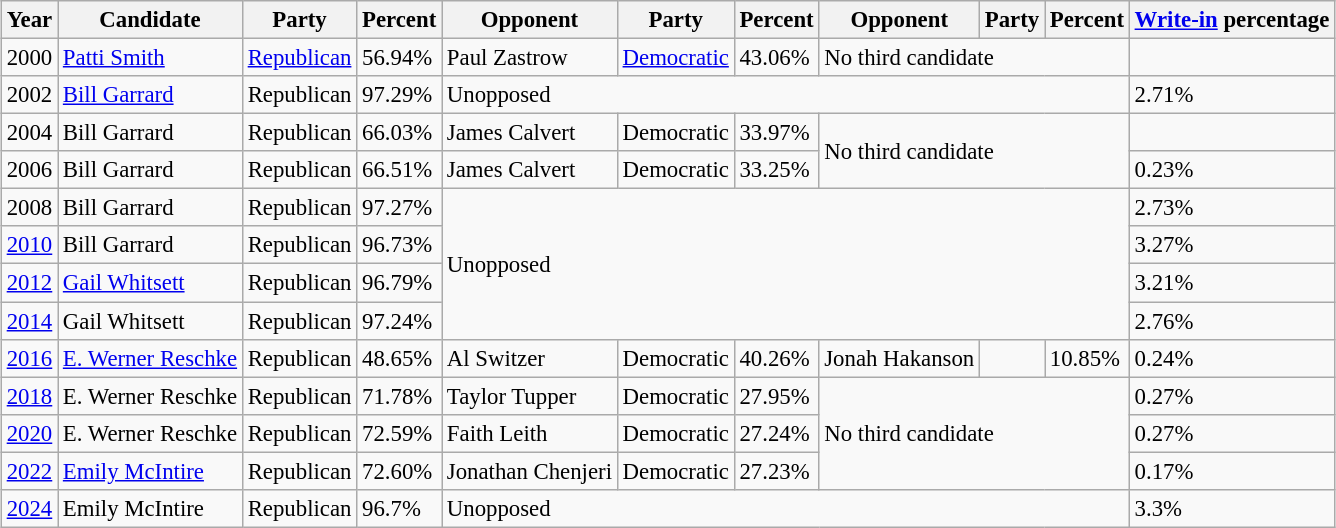<table class="wikitable sortable" style="margin:0.5em auto; font-size:95%;">
<tr>
<th>Year</th>
<th>Candidate</th>
<th>Party</th>
<th>Percent</th>
<th>Opponent</th>
<th>Party</th>
<th>Percent</th>
<th>Opponent</th>
<th>Party</th>
<th>Percent</th>
<th><a href='#'>Write-in</a> percentage</th>
</tr>
<tr>
<td>2000</td>
<td><a href='#'>Patti Smith</a></td>
<td><a href='#'>Republican</a></td>
<td>56.94%</td>
<td>Paul Zastrow</td>
<td><a href='#'>Democratic</a></td>
<td>43.06%</td>
<td colspan="3">No third candidate</td>
</tr>
<tr>
<td>2002</td>
<td><a href='#'>Bill Garrard</a></td>
<td>Republican</td>
<td>97.29%</td>
<td colspan="6">Unopposed</td>
<td>2.71%</td>
</tr>
<tr>
<td>2004</td>
<td>Bill Garrard</td>
<td>Republican</td>
<td>66.03%</td>
<td>James Calvert</td>
<td>Democratic</td>
<td>33.97%</td>
<td colspan="3" rowspan="2">No third candidate</td>
<td></td>
</tr>
<tr>
<td>2006</td>
<td>Bill Garrard</td>
<td>Republican</td>
<td>66.51%</td>
<td>James Calvert</td>
<td>Democratic</td>
<td>33.25%</td>
<td>0.23%</td>
</tr>
<tr>
<td>2008</td>
<td>Bill Garrard</td>
<td>Republican</td>
<td>97.27%</td>
<td colspan="6" rowspan="4">Unopposed</td>
<td>2.73%</td>
</tr>
<tr>
<td><a href='#'>2010</a></td>
<td>Bill Garrard</td>
<td>Republican</td>
<td>96.73%</td>
<td>3.27%</td>
</tr>
<tr>
<td><a href='#'>2012</a></td>
<td><a href='#'>Gail Whitsett</a></td>
<td>Republican</td>
<td>96.79%</td>
<td>3.21%</td>
</tr>
<tr>
<td><a href='#'>2014</a></td>
<td>Gail Whitsett</td>
<td>Republican</td>
<td>97.24%</td>
<td>2.76%</td>
</tr>
<tr>
<td><a href='#'>2016</a></td>
<td><a href='#'>E. Werner Reschke</a></td>
<td>Republican</td>
<td>48.65%</td>
<td>Al Switzer</td>
<td>Democratic</td>
<td>40.26%</td>
<td>Jonah Hakanson</td>
<td></td>
<td>10.85%</td>
<td>0.24%</td>
</tr>
<tr>
<td><a href='#'>2018</a></td>
<td>E. Werner Reschke</td>
<td>Republican</td>
<td>71.78%</td>
<td>Taylor Tupper</td>
<td>Democratic</td>
<td>27.95%</td>
<td colspan="3" rowspan="3">No third candidate</td>
<td>0.27%</td>
</tr>
<tr>
<td><a href='#'>2020</a></td>
<td>E. Werner Reschke</td>
<td>Republican</td>
<td>72.59%</td>
<td>Faith Leith</td>
<td>Democratic</td>
<td>27.24%</td>
<td>0.27%</td>
</tr>
<tr>
<td><a href='#'>2022</a></td>
<td><a href='#'>Emily McIntire</a></td>
<td>Republican</td>
<td>72.60%</td>
<td>Jonathan Chenjeri</td>
<td>Democratic</td>
<td>27.23%</td>
<td>0.17%</td>
</tr>
<tr>
<td><a href='#'>2024</a></td>
<td>Emily McIntire</td>
<td>Republican</td>
<td>96.7%</td>
<td colspan="6">Unopposed</td>
<td>3.3%</td>
</tr>
</table>
